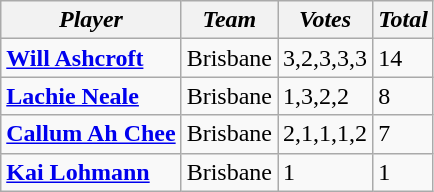<table class="wikitable">
<tr>
<th><em>Player</em></th>
<th><em>Team</em></th>
<th><em>Votes</em></th>
<th><em>Total</em></th>
</tr>
<tr>
<td><strong><a href='#'>Will Ashcroft</a></strong></td>
<td>Brisbane</td>
<td>3,2,3,3,3</td>
<td>14</td>
</tr>
<tr>
<td><strong><a href='#'>Lachie Neale</a></strong></td>
<td>Brisbane</td>
<td>1,3,2,2</td>
<td>8</td>
</tr>
<tr>
<td><strong><a href='#'>Callum Ah Chee</a></strong></td>
<td>Brisbane</td>
<td>2,1,1,1,2</td>
<td>7</td>
</tr>
<tr>
<td><strong><a href='#'>Kai Lohmann</a></strong></td>
<td>Brisbane</td>
<td>1</td>
<td>1</td>
</tr>
</table>
